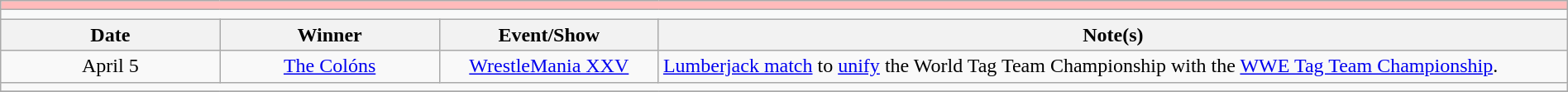<table class="wikitable" style="text-align:center; width:100%;">
<tr style="background:#FBB;">
<td colspan="5"></td>
</tr>
<tr>
<td colspan="5"><strong></strong></td>
</tr>
<tr>
<th width=14%>Date</th>
<th width=14%>Winner</th>
<th width=14%>Event/Show</th>
<th width=58%>Note(s)</th>
</tr>
<tr>
<td>April 5</td>
<td><a href='#'>The Colóns</a><br></td>
<td><a href='#'>WrestleMania XXV</a></td>
<td align=left><a href='#'>Lumberjack match</a> to <a href='#'>unify</a> the World Tag Team Championship with the <a href='#'>WWE Tag Team Championship</a>.</td>
</tr>
<tr>
<td colspan="5"></td>
</tr>
<tr>
</tr>
</table>
